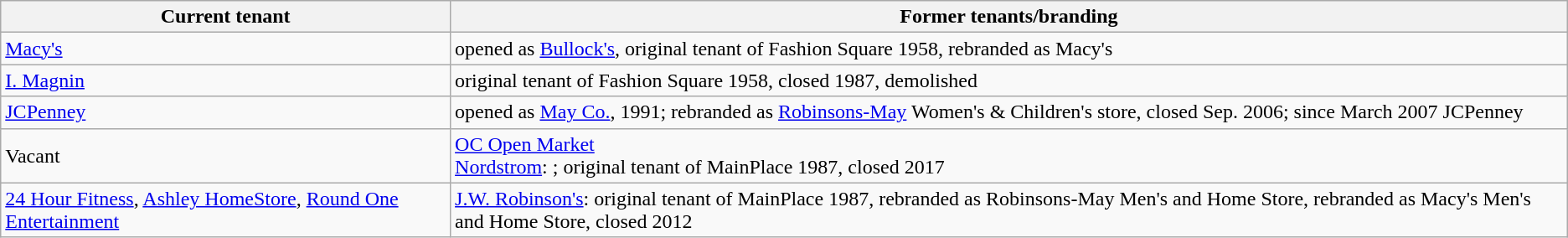<table class="wikitable">
<tr>
<th #f2f2f2;>Current tenant</th>
<th #f2f2f2;>Former tenants/branding</th>
</tr>
<tr>
<td><a href='#'>Macy's</a></td>
<td>opened as <a href='#'>Bullock's</a>, original tenant of Fashion Square 1958, rebranded as Macy's</td>
</tr>
<tr>
<td><a href='#'>I. Magnin</a></td>
<td>original tenant of Fashion Square 1958, closed 1987, demolished</td>
</tr>
<tr>
<td><a href='#'>JCPenney</a></td>
<td>opened as <a href='#'>May Co.</a>, 1991; rebranded as <a href='#'>Robinsons-May</a> Women's & Children's store, closed Sep. 2006; since March 2007 JCPenney</td>
</tr>
<tr>
<td>Vacant</td>
<td><a href='#'>OC Open Market</a><br><a href='#'>Nordstrom</a>: ; original tenant of MainPlace 1987, closed 2017</td>
</tr>
<tr>
<td><a href='#'>24 Hour Fitness</a>, <a href='#'>Ashley HomeStore</a>, <a href='#'>Round One Entertainment</a></td>
<td><a href='#'>J.W. Robinson's</a>: original tenant of MainPlace 1987, rebranded as Robinsons-May Men's and Home Store, rebranded as Macy's Men's and Home Store, closed 2012</td>
</tr>
</table>
